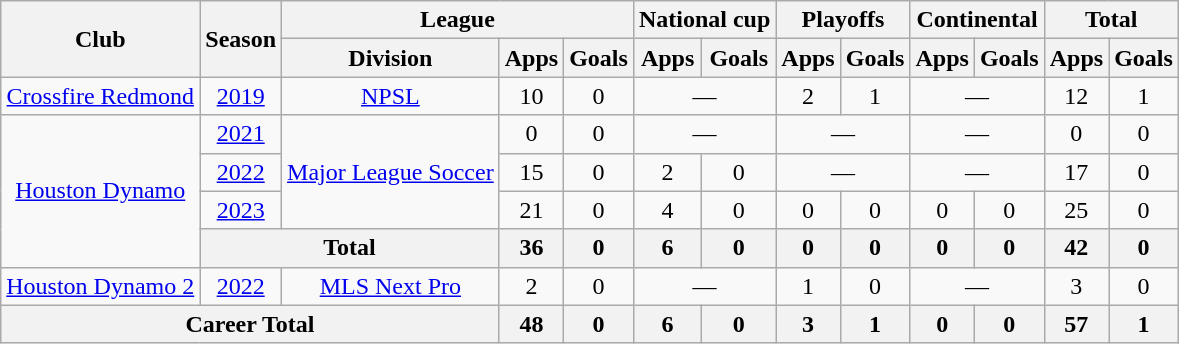<table class="wikitable" style="text-align:center">
<tr>
<th rowspan="2">Club</th>
<th rowspan="2">Season</th>
<th colspan="3">League</th>
<th colspan="2">National cup</th>
<th colspan="2">Playoffs</th>
<th colspan="2">Continental</th>
<th colspan="2">Total</th>
</tr>
<tr>
<th>Division</th>
<th>Apps</th>
<th>Goals</th>
<th>Apps</th>
<th>Goals</th>
<th>Apps</th>
<th>Goals</th>
<th>Apps</th>
<th>Goals</th>
<th>Apps</th>
<th>Goals</th>
</tr>
<tr>
<td><a href='#'>Crossfire Redmond</a></td>
<td><a href='#'>2019</a></td>
<td><a href='#'>NPSL</a></td>
<td>10</td>
<td>0</td>
<td colspan="2">—</td>
<td>2</td>
<td>1</td>
<td colspan="2">—</td>
<td>12</td>
<td>1</td>
</tr>
<tr>
<td rowspan="4"><a href='#'>Houston Dynamo</a></td>
<td><a href='#'>2021</a></td>
<td rowspan="3"><a href='#'>Major League Soccer</a></td>
<td>0</td>
<td>0</td>
<td colspan="2">—</td>
<td colspan="2">—</td>
<td colspan="2">—</td>
<td>0</td>
<td>0</td>
</tr>
<tr>
<td><a href='#'>2022</a></td>
<td>15</td>
<td>0</td>
<td>2</td>
<td>0</td>
<td colspan="2">—</td>
<td colspan="2">—</td>
<td>17</td>
<td>0</td>
</tr>
<tr>
<td><a href='#'>2023</a></td>
<td>21</td>
<td>0</td>
<td>4</td>
<td>0</td>
<td>0</td>
<td>0</td>
<td>0</td>
<td>0</td>
<td>25</td>
<td>0</td>
</tr>
<tr>
<th colspan="2">Total</th>
<th>36</th>
<th>0</th>
<th>6</th>
<th>0</th>
<th>0</th>
<th>0</th>
<th>0</th>
<th>0</th>
<th>42</th>
<th>0</th>
</tr>
<tr>
<td><a href='#'>Houston Dynamo 2</a></td>
<td><a href='#'>2022</a></td>
<td><a href='#'>MLS Next Pro</a></td>
<td>2</td>
<td>0</td>
<td colspan="2">—</td>
<td>1</td>
<td>0</td>
<td colspan="2">—</td>
<td>3</td>
<td>0</td>
</tr>
<tr>
<th colspan="3">Career Total</th>
<th>48</th>
<th>0</th>
<th>6</th>
<th>0</th>
<th>3</th>
<th>1</th>
<th>0</th>
<th>0</th>
<th>57</th>
<th>1</th>
</tr>
</table>
